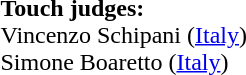<table style="width:100%">
<tr>
<td><br><strong>Touch judges:</strong>
<br>Vincenzo Schipani (<a href='#'>Italy</a>)
<br>Simone Boaretto (<a href='#'>Italy</a>)</td>
</tr>
</table>
